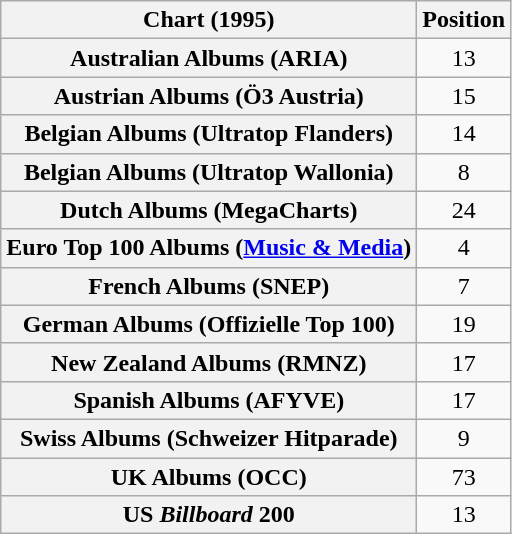<table class="wikitable plainrowheaders sortable" style="text-align:center">
<tr>
<th scope="col">Chart (1995)</th>
<th scope="col">Position</th>
</tr>
<tr>
<th scope="row">Australian Albums (ARIA)</th>
<td>13</td>
</tr>
<tr>
<th scope="row">Austrian Albums (Ö3 Austria)</th>
<td>15</td>
</tr>
<tr>
<th scope="row">Belgian Albums (Ultratop Flanders)</th>
<td>14</td>
</tr>
<tr>
<th scope="row">Belgian Albums (Ultratop Wallonia)</th>
<td>8</td>
</tr>
<tr>
<th scope="row">Dutch Albums (MegaCharts)</th>
<td>24</td>
</tr>
<tr>
<th scope="row">Euro Top 100 Albums (<a href='#'>Music & Media</a>)</th>
<td>4</td>
</tr>
<tr>
<th scope="row">French Albums (SNEP)</th>
<td>7</td>
</tr>
<tr>
<th scope="row">German Albums (Offizielle Top 100)</th>
<td align="center">19</td>
</tr>
<tr>
<th scope="row">New Zealand Albums (RMNZ)</th>
<td>17</td>
</tr>
<tr>
<th scope="row">Spanish Albums (AFYVE)</th>
<td>17</td>
</tr>
<tr>
<th scope="row">Swiss Albums (Schweizer Hitparade)</th>
<td>9</td>
</tr>
<tr>
<th scope="row">UK Albums (OCC)</th>
<td align="center">73</td>
</tr>
<tr>
<th scope="row">US <em>Billboard</em> 200</th>
<td align="center">13</td>
</tr>
</table>
